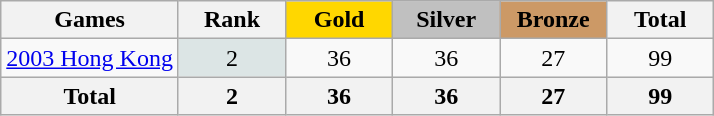<table class="wikitable sortable" style="margin-top:0em; text-align:center; font-size:100%;">
<tr>
<th>Games</th>
<th style="width:4em;">Rank</th>
<th style="background:gold; width:4em;"><strong>Gold</strong></th>
<th style="background:silver; width:4em;"><strong>Silver</strong></th>
<th style="background:#cc9966; width:4em;"><strong>Bronze</strong></th>
<th style="width:4em;">Total</th>
</tr>
<tr>
<td align=left><a href='#'>2003 Hong Kong</a></td>
<td bgcolor=dce5e5>2</td>
<td>36</td>
<td>36</td>
<td>27</td>
<td>99</td>
</tr>
<tr>
<th>Total</th>
<th>2</th>
<th>36</th>
<th>36</th>
<th>27</th>
<th>99</th>
</tr>
</table>
